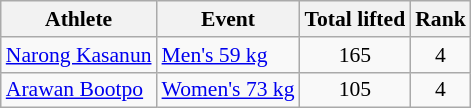<table class="wikitable" style="font-size:90%">
<tr>
<th>Athlete</th>
<th>Event</th>
<th>Total lifted</th>
<th>Rank</th>
</tr>
<tr align=center>
<td align=left><a href='#'>Narong Kasanun</a></td>
<td align=left><a href='#'>Men's 59 kg</a></td>
<td>165</td>
<td>4</td>
</tr>
<tr align=center>
<td align=left><a href='#'>Arawan Bootpo</a></td>
<td align=left><a href='#'>Women's 73 kg</a></td>
<td>105</td>
<td>4</td>
</tr>
</table>
